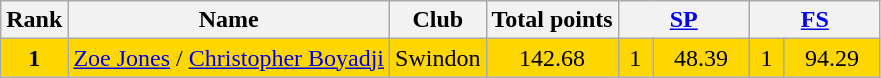<table class="wikitable sortable">
<tr>
<th>Rank</th>
<th>Name</th>
<th>Club</th>
<th>Total points</th>
<th colspan="2" width="80px"><a href='#'>SP</a></th>
<th colspan="2" width="80px"><a href='#'>FS</a></th>
</tr>
<tr bgcolor="gold">
<td align="center"><strong>1</strong></td>
<td><a href='#'>Zoe Jones</a> / <a href='#'>Christopher Boyadji</a></td>
<td>Swindon</td>
<td align="center">142.68</td>
<td align="center">1</td>
<td align="center">48.39</td>
<td align="center">1</td>
<td align="center">94.29</td>
</tr>
</table>
